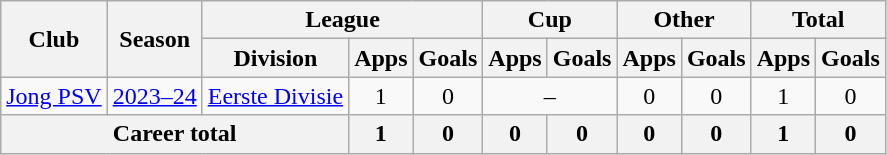<table class="wikitable" style="text-align: center">
<tr>
<th rowspan="2">Club</th>
<th rowspan="2">Season</th>
<th colspan="3">League</th>
<th colspan="2">Cup</th>
<th colspan="2">Other</th>
<th colspan="2">Total</th>
</tr>
<tr>
<th>Division</th>
<th>Apps</th>
<th>Goals</th>
<th>Apps</th>
<th>Goals</th>
<th>Apps</th>
<th>Goals</th>
<th>Apps</th>
<th>Goals</th>
</tr>
<tr>
<td><a href='#'>Jong PSV</a></td>
<td><a href='#'>2023–24</a></td>
<td><a href='#'>Eerste Divisie</a></td>
<td>1</td>
<td>0</td>
<td colspan="2">–</td>
<td>0</td>
<td>0</td>
<td>1</td>
<td>0</td>
</tr>
<tr>
<th colspan=3>Career total</th>
<th>1</th>
<th>0</th>
<th>0</th>
<th>0</th>
<th>0</th>
<th>0</th>
<th>1</th>
<th>0</th>
</tr>
</table>
